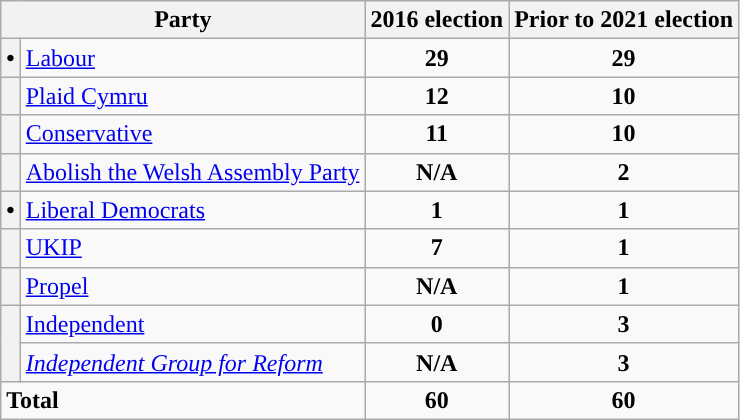<table class="wikitable">
<tr>
<th colspan="2">Party</th>
<th>2016 election</th>
<th>Prior to 2021 election</th>
</tr>
<tr>
<th style="background-color: "><span>•</span></th>
<td><a href='#'>Labour</a></td>
<td align="center"><strong>29</strong></td>
<td align="center"><strong>29</strong></td>
</tr>
<tr>
<th style="color:inherit;background-color: "></th>
<td><a href='#'>Plaid Cymru</a></td>
<td align="center"><strong>12</strong></td>
<td align="center"><strong>10</strong></td>
</tr>
<tr>
<th style="color:inherit;background-color: "></th>
<td><a href='#'>Conservative</a></td>
<td align="center"><strong>11</strong></td>
<td align="center"><strong>10</strong></td>
</tr>
<tr>
<th style="color:inherit;background-color: "></th>
<td><a href='#'>Abolish the Welsh Assembly Party</a></td>
<td align="center"><strong>N/A</strong></td>
<td align="center"><strong>2</strong></td>
</tr>
<tr>
<th style="background-color: "><span>•</span></th>
<td><a href='#'>Liberal Democrats</a></td>
<td align="center"><strong>1</strong></td>
<td align="center"><strong>1</strong></td>
</tr>
<tr>
<th style="color:inherit;background-color: "></th>
<td><a href='#'>UKIP</a></td>
<td align="center"><strong>7</strong></td>
<td align="center"><strong>1</strong></td>
</tr>
<tr>
<th style="color:inherit;background-color: "></th>
<td><a href='#'>Propel</a></td>
<td align="center"><strong>N/A</strong></td>
<td align="center"><strong>1</strong></td>
</tr>
<tr>
<th rowspan="2" style="background-color: "></th>
<td><a href='#'>Independent</a></td>
<td align="center"><strong>0</strong></td>
<td align="center"><strong>3</strong></td>
</tr>
<tr>
<td><a href='#'><em>Independent Group for Reform</em></a></td>
<td align="center"><strong>N/A</strong></td>
<td align="center"><strong>3</strong></td>
</tr>
<tr>
<td colspan="2"><strong>Total</strong></td>
<td align="center"><strong>60</strong></td>
<td align="center"><strong>60</strong></td>
</tr>
</table>
